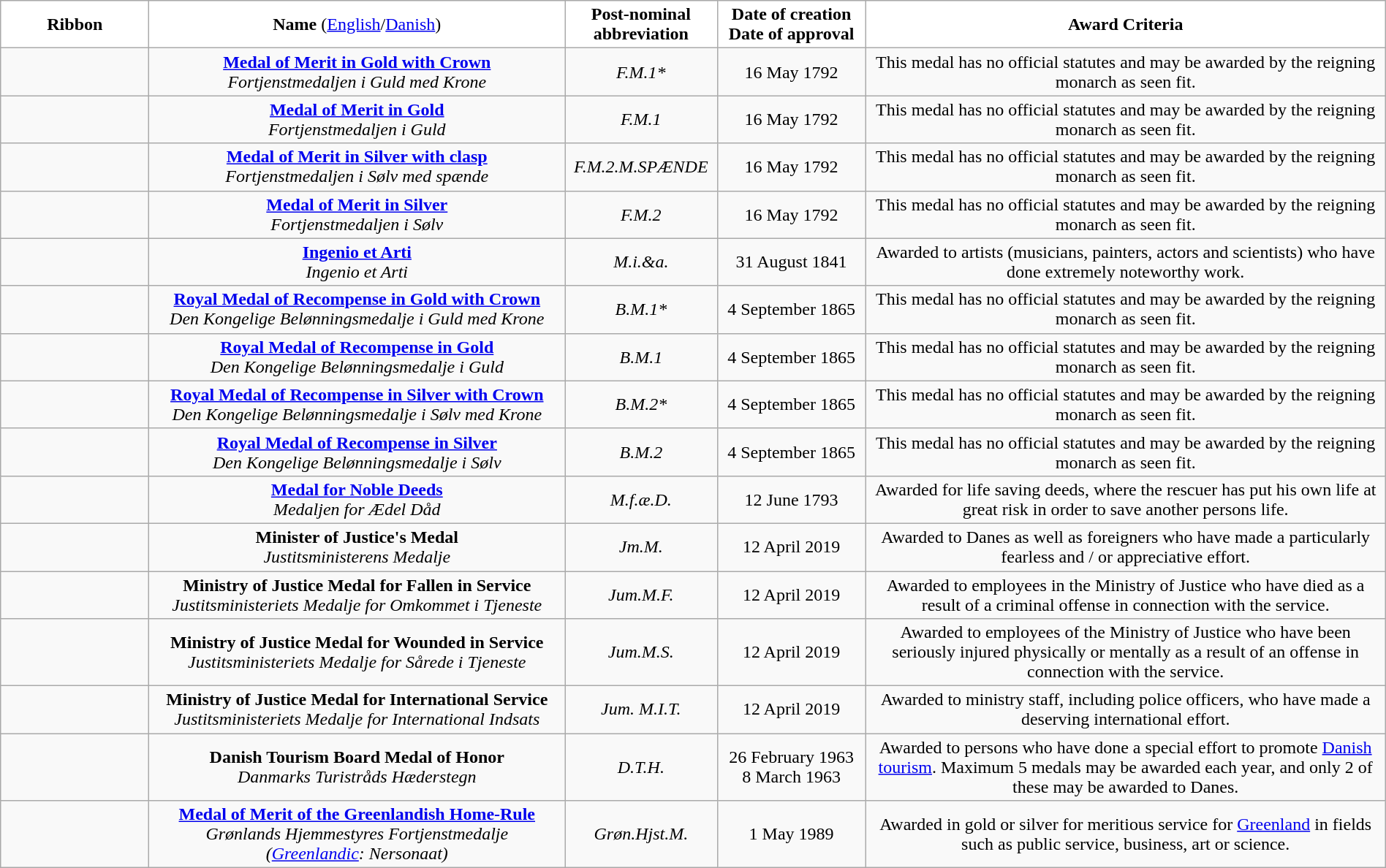<table class="wikitable sortable" style="text-align:center;" width="100%">
<tr>
<td width="10%" bgcolor="#FFFFFF"><strong>Ribbon</strong></td>
<td width="28%" bgcolor="#FFFFFF"><strong>Name</strong> (<a href='#'>English</a>/<a href='#'>Danish</a>)</td>
<td width="10%" bgcolor="#FFFFFF"><strong>Post-nominal abbreviation</strong></td>
<td width="10%" bgcolor="#FFFFFF"><strong>Date of creation<br>Date of approval</strong></td>
<td width="35%" bgcolor="#FFFFFF"><strong>Award Criteria</strong></td>
</tr>
<tr>
<td></td>
<td><strong><a href='#'>Medal of Merit in Gold with Crown</a></strong><br><em>Fortjenstmedaljen i Guld med Krone</em><br></td>
<td><em>F.M.1*</em></td>
<td>16 May 1792</td>
<td>This medal has no official statutes and may be awarded by the reigning monarch as seen fit.</td>
</tr>
<tr>
<td></td>
<td><strong><a href='#'>Medal of Merit in Gold</a></strong><br><em>Fortjenstmedaljen i Guld</em></td>
<td><em>F.M.1</em></td>
<td>16 May 1792</td>
<td>This medal has no official statutes and may be awarded by the reigning monarch as seen fit.</td>
</tr>
<tr>
<td></td>
<td><strong><a href='#'>Medal of Merit in Silver with clasp</a></strong><br><em>Fortjenstmedaljen i Sølv med spænde</em><br></td>
<td><em>F.M.2.M.SPÆNDE</em></td>
<td>16 May 1792</td>
<td>This medal has no official statutes and may be awarded by the reigning monarch as seen fit.</td>
</tr>
<tr>
<td></td>
<td><strong><a href='#'>Medal of Merit in Silver</a></strong><br><em>Fortjenstmedaljen i Sølv</em><br></td>
<td><em>F.M.2 </em></td>
<td>16 May 1792</td>
<td>This medal has no official statutes and may be awarded by the reigning monarch as seen fit.</td>
</tr>
<tr>
<td></td>
<td><strong><a href='#'>Ingenio et Arti</a></strong><br><em>Ingenio et Arti</em></td>
<td><em>M.i.&a.</em></td>
<td>31 August 1841</td>
<td>Awarded to artists (musicians, painters, actors and scientists) who have done extremely noteworthy work.</td>
</tr>
<tr>
<td></td>
<td><strong><a href='#'>Royal Medal of Recompense in Gold with Crown</a></strong><br><em>Den Kongelige Belønningsmedalje i Guld med Krone</em><br></td>
<td><em>B.M.1*</em></td>
<td>4 September 1865</td>
<td>This medal has no official statutes and may be awarded by the reigning monarch as seen fit.</td>
</tr>
<tr>
<td></td>
<td><strong><a href='#'>Royal Medal of Recompense in Gold</a></strong><br><em>Den Kongelige Belønningsmedalje i Guld</em><br></td>
<td><em>B.M.1</em></td>
<td>4 September 1865</td>
<td>This medal has no official statutes and may be awarded by the reigning monarch as seen fit.</td>
</tr>
<tr>
<td></td>
<td><strong><a href='#'>Royal Medal of Recompense in Silver with Crown</a></strong><br><em>Den Kongelige Belønningsmedalje i Sølv med Krone</em><br></td>
<td><em>B.M.2*</em></td>
<td>4 September 1865</td>
<td>This medal has no official statutes and may be awarded by the reigning monarch as seen fit.</td>
</tr>
<tr>
<td></td>
<td><strong><a href='#'>Royal Medal of Recompense in Silver</a></strong><br><em>Den Kongelige Belønningsmedalje i Sølv</em></td>
<td><em>B.M.2</em></td>
<td>4 September 1865</td>
<td>This medal has no official statutes and may be awarded by the reigning monarch as seen fit.</td>
</tr>
<tr>
<td></td>
<td><strong><a href='#'>Medal for Noble Deeds</a></strong><br><em>Medaljen for Ædel Dåd</em></td>
<td><em>M.f.æ.D.</em></td>
<td>12 June 1793</td>
<td>Awarded for life saving deeds, where the rescuer has put his own life at great risk in order to save another persons life.</td>
</tr>
<tr>
<td></td>
<td><strong>Minister of Justice's Medal</strong><br><em>Justitsministerens Medalje</em></td>
<td><em>Jm.M.</em></td>
<td>12 April 2019</td>
<td>Awarded to Danes as well as foreigners who have made a particularly fearless and / or appreciative effort.</td>
</tr>
<tr>
<td></td>
<td><strong>Ministry of Justice Medal for Fallen in Service</strong><br><em>Justitsministeriets Medalje for Omkommet i Tjeneste</em></td>
<td><em>Jum.M.F.</em></td>
<td>12 April 2019</td>
<td>Awarded to employees in the Ministry of Justice who have died as a result of a criminal offense in connection with the service.</td>
</tr>
<tr>
<td></td>
<td><strong>Ministry of Justice Medal for Wounded in Service</strong><br><em>Justitsministeriets Medalje for Sårede i Tjeneste</em></td>
<td><em>Jum.M.S.</em></td>
<td>12 April 2019</td>
<td>Awarded to employees of the Ministry of Justice who have been seriously injured physically or mentally as a result of an offense in connection with the service.</td>
</tr>
<tr>
<td></td>
<td><strong>Ministry of Justice Medal for International Service</strong><br><em>Justitsministeriets Medalje for International Indsats</em></td>
<td><em>Jum. M.I.T.</em></td>
<td>12 April 2019</td>
<td>Awarded to ministry staff, including police officers, who have made a deserving international effort.</td>
</tr>
<tr>
<td></td>
<td><strong>Danish Tourism Board Medal of Honor</strong><br><em>Danmarks Turistråds Hæderstegn</em></td>
<td><em>D.T.H.</em></td>
<td>26 February 1963<br>8 March 1963</td>
<td>Awarded to persons who have done a special effort to promote <a href='#'>Danish tourism</a>. Maximum 5 medals may be awarded each year, and only 2 of these may be awarded to Danes.</td>
</tr>
<tr>
<td></td>
<td><strong><a href='#'>Medal of Merit of the Greenlandish Home-Rule</a></strong><br><em>Grønlands Hjemmestyres Fortjenstmedalje</em><br><em>(<a href='#'>Greenlandic</a>: Nersonaat)</em></td>
<td><em>Grøn.Hjst.M.</em></td>
<td>1 May 1989</td>
<td>Awarded in gold or silver for meritious service for <a href='#'>Greenland</a> in fields such as public service, business, art or science.</td>
</tr>
</table>
